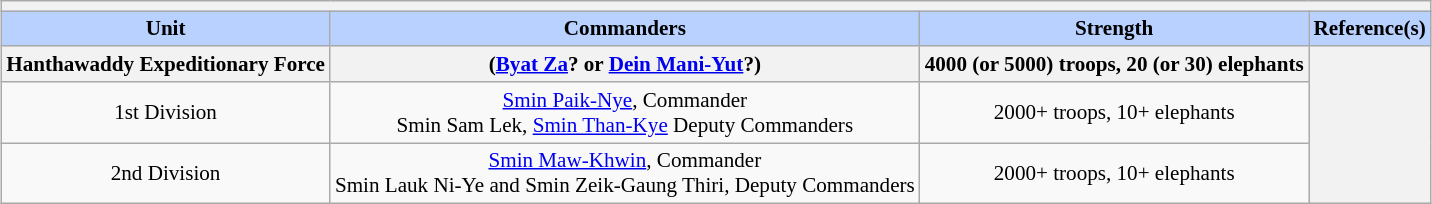<table class="wikitable collapsible" style="min-width:60em; margin:0.3em auto; font-size:88%;">
<tr>
<th colspan=5></th>
</tr>
<tr>
<th style="background-color:#B9D1FF">Unit</th>
<th style="background-color:#B9D1FF">Commanders</th>
<th style="background-color:#B9D1FF">Strength</th>
<th style="background-color:#B9D1FF">Reference(s)</th>
</tr>
<tr>
<th colspan="1">Hanthawaddy Expeditionary Force</th>
<th colspan="1">(<a href='#'>Byat Za</a>? or <a href='#'>Dein Mani-Yut</a>?)</th>
<th colspan="1">4000 (or 5000) troops, 20 (or 30) elephants</th>
<th rowspan="3"></th>
</tr>
<tr>
<td align="center">1st Division</td>
<td align="center"><a href='#'>Smin Paik-Nye</a>, Commander <br> Smin Sam Lek, <a href='#'>Smin Than-Kye</a> Deputy Commanders</td>
<td align="center">2000+ troops, 10+ elephants</td>
</tr>
<tr>
<td align="center">2nd Division</td>
<td align="center"><a href='#'>Smin Maw-Khwin</a>, Commander <br> Smin Lauk Ni-Ye and Smin Zeik-Gaung Thiri, Deputy Commanders</td>
<td align="center">2000+ troops, 10+ elephants</td>
</tr>
</table>
